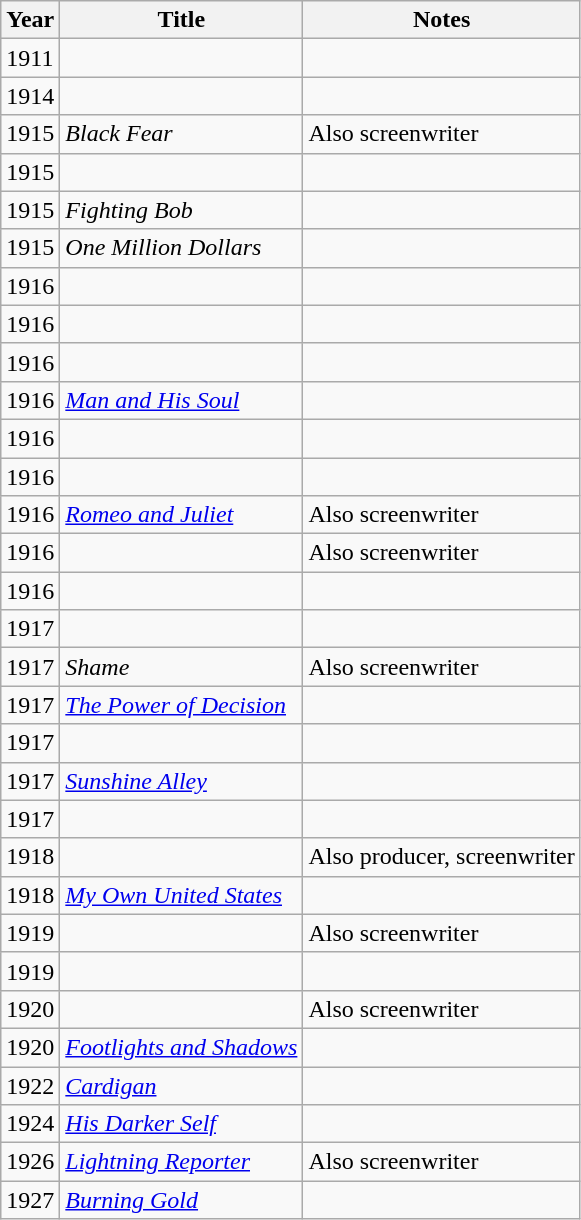<table class="wikitable sortable">
<tr>
<th>Year</th>
<th>Title</th>
<th class="unsortable">Notes</th>
</tr>
<tr>
<td>1911</td>
<td><em></em></td>
<td></td>
</tr>
<tr>
<td>1914</td>
<td><em></em></td>
<td></td>
</tr>
<tr>
<td>1915</td>
<td><em>Black Fear</em></td>
<td>Also screenwriter</td>
</tr>
<tr>
<td>1915</td>
<td><em></em></td>
<td></td>
</tr>
<tr>
<td>1915</td>
<td><em>Fighting Bob</em></td>
<td></td>
</tr>
<tr>
<td>1915</td>
<td><em>One Million Dollars</em></td>
<td></td>
</tr>
<tr>
<td>1916</td>
<td><em></em></td>
<td></td>
</tr>
<tr>
<td>1916</td>
<td><em></em></td>
<td></td>
</tr>
<tr>
<td>1916</td>
<td><em></em></td>
<td></td>
</tr>
<tr>
<td>1916</td>
<td><em><a href='#'>Man and His Soul</a></em></td>
<td></td>
</tr>
<tr>
<td>1916</td>
<td><em></em></td>
<td></td>
</tr>
<tr>
<td>1916</td>
<td><em></em></td>
<td></td>
</tr>
<tr>
<td>1916</td>
<td><em><a href='#'>Romeo and Juliet</a></em></td>
<td>Also screenwriter</td>
</tr>
<tr>
<td>1916</td>
<td><em></em></td>
<td>Also screenwriter</td>
</tr>
<tr>
<td>1916</td>
<td><em></em></td>
<td></td>
</tr>
<tr>
<td>1917</td>
<td><em></em></td>
<td></td>
</tr>
<tr>
<td>1917</td>
<td><em>Shame</em></td>
<td>Also screenwriter</td>
</tr>
<tr>
<td>1917</td>
<td><em><a href='#'>The Power of Decision</a></em></td>
<td></td>
</tr>
<tr>
<td>1917</td>
<td><em></em></td>
<td></td>
</tr>
<tr>
<td>1917</td>
<td><em><a href='#'>Sunshine Alley</a></em></td>
<td></td>
</tr>
<tr>
<td>1917</td>
<td><em></em></td>
<td></td>
</tr>
<tr>
<td>1918</td>
<td><em></em></td>
<td>Also producer, screenwriter</td>
</tr>
<tr>
<td>1918</td>
<td><em><a href='#'>My Own United States</a></em></td>
<td></td>
</tr>
<tr>
<td>1919</td>
<td><em></em></td>
<td>Also screenwriter</td>
</tr>
<tr>
<td>1919</td>
<td><em></em></td>
<td></td>
</tr>
<tr>
<td>1920</td>
<td><em></em></td>
<td>Also screenwriter</td>
</tr>
<tr>
<td>1920</td>
<td><em><a href='#'>Footlights and Shadows</a></em></td>
<td></td>
</tr>
<tr>
<td>1922</td>
<td><em><a href='#'>Cardigan</a></em></td>
<td></td>
</tr>
<tr>
<td>1924</td>
<td><em><a href='#'>His Darker Self</a></em></td>
<td></td>
</tr>
<tr>
<td>1926</td>
<td><em><a href='#'>Lightning Reporter</a></em></td>
<td>Also screenwriter</td>
</tr>
<tr>
<td>1927</td>
<td><em><a href='#'>Burning Gold</a></em></td>
<td></td>
</tr>
</table>
